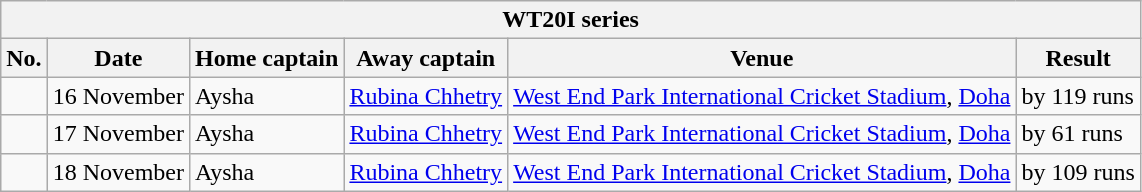<table class="wikitable">
<tr>
<th colspan="9">WT20I series</th>
</tr>
<tr>
<th>No.</th>
<th>Date</th>
<th>Home captain</th>
<th>Away captain</th>
<th>Venue</th>
<th>Result</th>
</tr>
<tr>
<td></td>
<td>16 November</td>
<td>Aysha</td>
<td><a href='#'>Rubina Chhetry</a></td>
<td><a href='#'>West End Park International Cricket Stadium</a>, <a href='#'>Doha</a></td>
<td> by 119 runs</td>
</tr>
<tr>
<td></td>
<td>17 November</td>
<td>Aysha</td>
<td><a href='#'>Rubina Chhetry</a></td>
<td><a href='#'>West End Park International Cricket Stadium</a>, <a href='#'>Doha</a></td>
<td> by 61 runs</td>
</tr>
<tr>
<td></td>
<td>18 November</td>
<td>Aysha</td>
<td><a href='#'>Rubina Chhetry</a></td>
<td><a href='#'>West End Park International Cricket Stadium</a>, <a href='#'>Doha</a></td>
<td> by 109 runs</td>
</tr>
</table>
